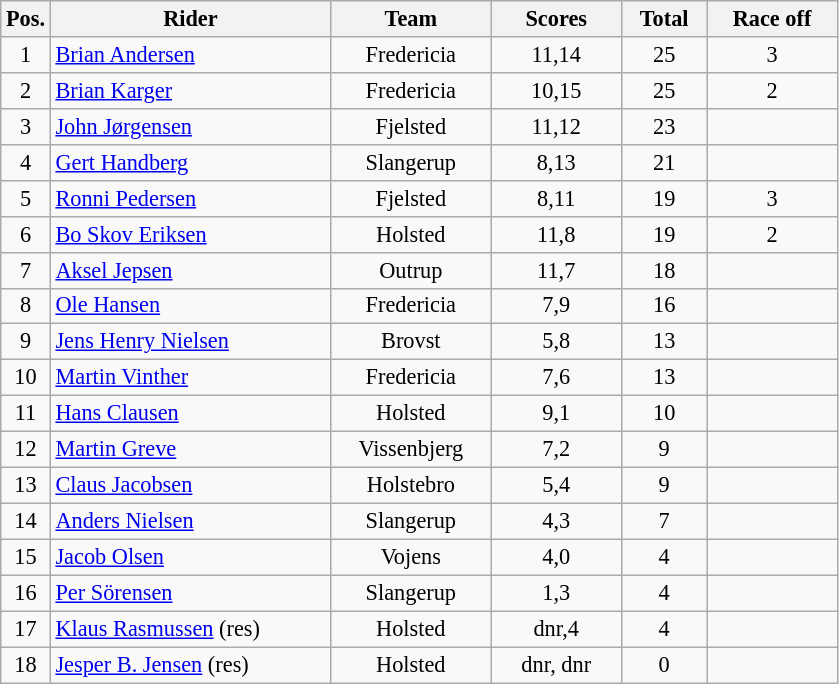<table class=wikitable style="font-size:93%;">
<tr>
<th width=25px>Pos.</th>
<th width=180px>Rider</th>
<th width=100px>Team</th>
<th width=80px>Scores</th>
<th width=50px>Total</th>
<th width=80px>Race off</th>
</tr>
<tr align=center>
<td>1</td>
<td align=left><a href='#'>Brian Andersen</a></td>
<td>Fredericia</td>
<td>11,14</td>
<td>25</td>
<td>3</td>
</tr>
<tr align=center>
<td>2</td>
<td align=left><a href='#'>Brian Karger</a></td>
<td>Fredericia</td>
<td>10,15</td>
<td>25</td>
<td>2</td>
</tr>
<tr align=center>
<td>3</td>
<td align=left><a href='#'>John Jørgensen</a></td>
<td>Fjelsted</td>
<td>11,12</td>
<td>23</td>
<td></td>
</tr>
<tr align=center>
<td>4</td>
<td align=left><a href='#'>Gert Handberg</a></td>
<td>Slangerup</td>
<td>8,13</td>
<td>21</td>
<td></td>
</tr>
<tr align=center>
<td>5</td>
<td align=left><a href='#'>Ronni Pedersen</a></td>
<td>Fjelsted</td>
<td>8,11</td>
<td>19</td>
<td>3</td>
</tr>
<tr align=center>
<td>6</td>
<td align=left><a href='#'>Bo Skov Eriksen</a></td>
<td>Holsted</td>
<td>11,8</td>
<td>19</td>
<td>2</td>
</tr>
<tr align=center>
<td>7</td>
<td align=left><a href='#'>Aksel Jepsen</a></td>
<td>Outrup</td>
<td>11,7</td>
<td>18</td>
<td></td>
</tr>
<tr align=center>
<td>8</td>
<td align=left><a href='#'>Ole Hansen</a></td>
<td>Fredericia</td>
<td>7,9</td>
<td>16</td>
<td></td>
</tr>
<tr align=center>
<td>9</td>
<td align=left><a href='#'>Jens Henry Nielsen</a></td>
<td>Brovst</td>
<td>5,8</td>
<td>13</td>
<td></td>
</tr>
<tr align=center>
<td>10</td>
<td align=left><a href='#'>Martin Vinther</a></td>
<td>Fredericia</td>
<td>7,6</td>
<td>13</td>
<td></td>
</tr>
<tr align=center>
<td>11</td>
<td align=left><a href='#'>Hans Clausen</a></td>
<td>Holsted</td>
<td>9,1</td>
<td>10</td>
<td></td>
</tr>
<tr align=center>
<td>12</td>
<td align=left><a href='#'>Martin Greve</a></td>
<td>Vissenbjerg</td>
<td>7,2</td>
<td>9</td>
<td></td>
</tr>
<tr align=center>
<td>13</td>
<td align=left><a href='#'>Claus Jacobsen</a></td>
<td>Holstebro</td>
<td>5,4</td>
<td>9</td>
<td></td>
</tr>
<tr align=center>
<td>14</td>
<td align=left><a href='#'>Anders Nielsen</a></td>
<td>Slangerup</td>
<td>4,3</td>
<td>7</td>
<td></td>
</tr>
<tr align=center>
<td>15</td>
<td align=left><a href='#'>Jacob Olsen</a></td>
<td>Vojens</td>
<td>4,0</td>
<td>4</td>
<td></td>
</tr>
<tr align=center>
<td>16</td>
<td align=left><a href='#'>Per Sörensen</a></td>
<td>Slangerup</td>
<td>1,3</td>
<td>4</td>
<td></td>
</tr>
<tr align=center>
<td>17</td>
<td align=left><a href='#'>Klaus Rasmussen</a> (res)</td>
<td>Holsted</td>
<td>dnr,4</td>
<td>4</td>
<td></td>
</tr>
<tr align=center>
<td>18</td>
<td align=left><a href='#'>Jesper B. Jensen</a> (res)</td>
<td>Holsted</td>
<td>dnr, dnr</td>
<td>0</td>
<td></td>
</tr>
</table>
